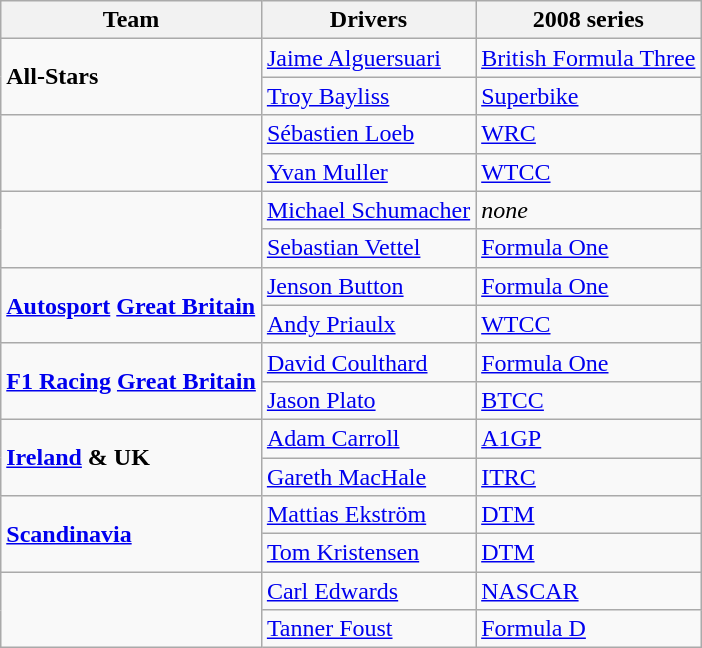<table class="wikitable">
<tr>
<th>Team</th>
<th>Drivers</th>
<th>2008 series</th>
</tr>
<tr>
<td rowspan=2><strong> All-Stars</strong></td>
<td><a href='#'>Jaime Alguersuari</a></td>
<td><a href='#'>British Formula Three</a></td>
</tr>
<tr>
<td><a href='#'>Troy Bayliss</a></td>
<td><a href='#'>Superbike</a></td>
</tr>
<tr>
<td rowspan=2><strong></strong></td>
<td><a href='#'>Sébastien Loeb</a></td>
<td><a href='#'>WRC</a></td>
</tr>
<tr>
<td><a href='#'>Yvan Muller</a></td>
<td><a href='#'>WTCC</a></td>
</tr>
<tr>
<td rowspan=2><strong></strong></td>
<td><a href='#'>Michael Schumacher</a></td>
<td><em>none</em></td>
</tr>
<tr>
<td><a href='#'>Sebastian Vettel</a></td>
<td><a href='#'>Formula One</a></td>
</tr>
<tr>
<td rowspan=2><strong> <a href='#'>Autosport</a> <a href='#'>Great Britain</a></strong></td>
<td><a href='#'>Jenson Button</a></td>
<td><a href='#'>Formula One</a></td>
</tr>
<tr>
<td><a href='#'>Andy Priaulx</a></td>
<td><a href='#'>WTCC</a></td>
</tr>
<tr>
<td rowspan=2><strong> <a href='#'>F1 Racing</a> <a href='#'>Great Britain</a></strong></td>
<td><a href='#'>David Coulthard</a></td>
<td><a href='#'>Formula One</a></td>
</tr>
<tr>
<td><a href='#'>Jason Plato</a></td>
<td><a href='#'>BTCC</a></td>
</tr>
<tr>
<td rowspan=2><strong> <a href='#'>Ireland</a> & UK</strong></td>
<td><a href='#'>Adam Carroll</a></td>
<td><a href='#'>A1GP</a></td>
</tr>
<tr>
<td><a href='#'>Gareth MacHale</a></td>
<td><a href='#'>ITRC</a></td>
</tr>
<tr>
<td rowspan=2><strong> <a href='#'>Scandinavia</a></strong></td>
<td><a href='#'>Mattias Ekström</a></td>
<td><a href='#'>DTM</a></td>
</tr>
<tr>
<td><a href='#'>Tom Kristensen</a></td>
<td><a href='#'>DTM</a></td>
</tr>
<tr>
<td rowspan=2><strong></strong></td>
<td><a href='#'>Carl Edwards</a></td>
<td><a href='#'>NASCAR</a></td>
</tr>
<tr>
<td><a href='#'>Tanner Foust</a></td>
<td><a href='#'>Formula D</a></td>
</tr>
</table>
